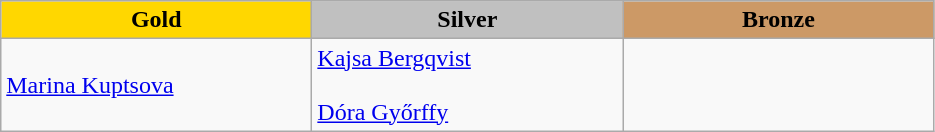<table class="wikitable" style="text-align:left">
<tr align="center">
<td width=200 bgcolor=gold><strong>Gold</strong></td>
<td width=200 bgcolor=silver><strong>Silver</strong></td>
<td width=200 bgcolor=CC9966><strong>Bronze</strong></td>
</tr>
<tr>
<td><a href='#'>Marina Kuptsova</a><br><em></em></td>
<td><a href='#'>Kajsa Bergqvist</a><br><em></em><br><a href='#'>Dóra Győrffy</a><br><em></em></td>
<td></td>
</tr>
</table>
